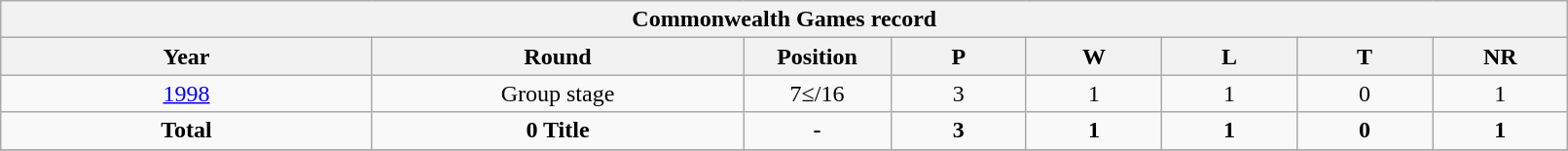<table class="wikitable" style="text-align: center; width:85%">
<tr>
<th colspan="10">Commonwealth Games record</th>
</tr>
<tr>
<th width="150">Year</th>
<th width="150">Round</th>
<th width="50">Position</th>
<th width="50">P</th>
<th width="50">W</th>
<th width="50">L</th>
<th width="50">T</th>
<th width="50">NR</th>
</tr>
<tr>
<td> <a href='#'>1998</a></td>
<td>Group stage</td>
<td>7≤/16</td>
<td>3</td>
<td>1</td>
<td>1</td>
<td>0</td>
<td>1</td>
</tr>
<tr>
<td><strong>Total</strong></td>
<td><strong>0 Title</strong></td>
<td><strong>-</strong></td>
<td><strong>3</strong></td>
<td><strong>1</strong></td>
<td><strong>1</strong></td>
<td><strong>0</strong></td>
<td><strong>1</strong></td>
</tr>
<tr>
</tr>
</table>
